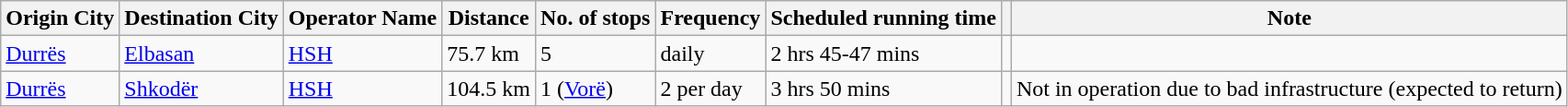<table class="wikitable sortable">
<tr>
<th>Origin City</th>
<th>Destination City</th>
<th>Operator Name</th>
<th>Distance</th>
<th>No. of stops</th>
<th>Frequency</th>
<th>Scheduled running time</th>
<th></th>
<th>Note</th>
</tr>
<tr>
<td><a href='#'>Durrës</a></td>
<td><a href='#'>Elbasan</a></td>
<td><a href='#'>HSH</a></td>
<td>75.7 km</td>
<td>5</td>
<td>daily</td>
<td>2 hrs 45-47 mins</td>
<td></td>
<td></td>
</tr>
<tr>
<td><a href='#'>Durrës</a></td>
<td><a href='#'>Shkodër</a></td>
<td><a href='#'>HSH</a></td>
<td>104.5 km</td>
<td>1 (<a href='#'>Vorë</a>)</td>
<td>2 per day</td>
<td>3 hrs 50 mins</td>
<td></td>
<td>Not in operation due to bad infrastructure (expected to return)</td>
</tr>
</table>
